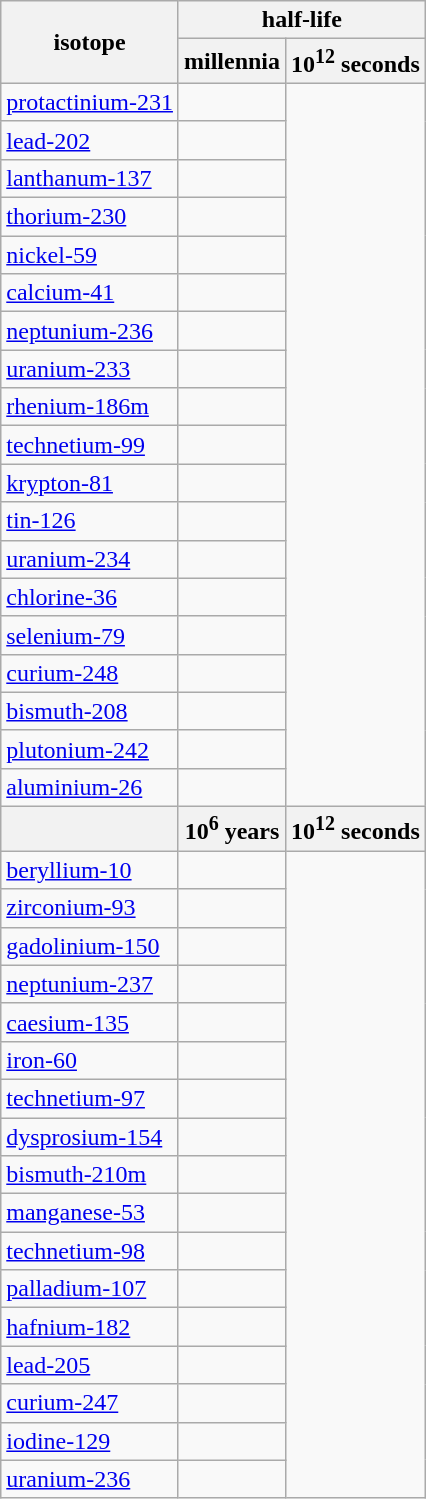<table class="wikitable sortable">
<tr>
<th rowspan=2>isotope</th>
<th colspan=2>half-life</th>
</tr>
<tr>
<th class=unsortable>millennia</th>
<th class=unsortable>10<sup>12</sup> seconds</th>
</tr>
<tr>
<td><a href='#'>protactinium-231</a></td>
<td></td>
</tr>
<tr>
<td><a href='#'>lead-202</a></td>
<td></td>
</tr>
<tr>
<td><a href='#'>lanthanum-137</a></td>
<td></td>
</tr>
<tr>
<td><a href='#'>thorium-230</a></td>
<td></td>
</tr>
<tr>
<td><a href='#'>nickel-59</a></td>
<td></td>
</tr>
<tr>
<td><a href='#'>calcium-41</a></td>
<td></td>
</tr>
<tr>
<td><a href='#'>neptunium-236</a></td>
<td></td>
</tr>
<tr>
<td><a href='#'>uranium-233</a></td>
<td></td>
</tr>
<tr>
<td><a href='#'>rhenium-186m</a></td>
<td></td>
</tr>
<tr>
<td><a href='#'>technetium-99</a></td>
<td></td>
</tr>
<tr>
<td><a href='#'>krypton-81</a></td>
<td></td>
</tr>
<tr>
<td><a href='#'>tin-126</a></td>
<td></td>
</tr>
<tr>
<td><a href='#'>uranium-234</a></td>
<td></td>
</tr>
<tr>
<td><a href='#'>chlorine-36</a></td>
<td></td>
</tr>
<tr>
<td><a href='#'>selenium-79</a></td>
<td></td>
</tr>
<tr>
<td><a href='#'>curium-248</a></td>
<td></td>
</tr>
<tr>
<td><a href='#'>bismuth-208</a></td>
<td></td>
</tr>
<tr>
<td><a href='#'>plutonium-242</a></td>
<td></td>
</tr>
<tr>
<td><a href='#'>aluminium-26</a></td>
<td></td>
</tr>
<tr>
<th></th>
<th class=unsortable>10<sup>6</sup> years</th>
<th class=unsortable>10<sup>12</sup> seconds</th>
</tr>
<tr>
<td><a href='#'>beryllium-10</a></td>
<td></td>
</tr>
<tr>
<td><a href='#'>zirconium-93</a></td>
<td></td>
</tr>
<tr>
<td><a href='#'>gadolinium-150</a></td>
<td></td>
</tr>
<tr>
<td><a href='#'>neptunium-237</a></td>
<td></td>
</tr>
<tr>
<td><a href='#'>caesium-135</a></td>
<td></td>
</tr>
<tr>
<td><a href='#'>iron-60</a></td>
<td></td>
</tr>
<tr>
<td><a href='#'>technetium-97</a></td>
<td></td>
</tr>
<tr>
<td><a href='#'>dysprosium-154</a></td>
<td></td>
</tr>
<tr>
<td><a href='#'>bismuth-210m</a></td>
<td></td>
</tr>
<tr>
<td><a href='#'>manganese-53</a></td>
<td></td>
</tr>
<tr>
<td><a href='#'>technetium-98</a></td>
<td></td>
</tr>
<tr>
<td><a href='#'>palladium-107</a></td>
<td></td>
</tr>
<tr>
<td><a href='#'>hafnium-182</a></td>
<td></td>
</tr>
<tr>
<td><a href='#'>lead-205</a></td>
<td></td>
</tr>
<tr>
<td><a href='#'>curium-247</a></td>
<td></td>
</tr>
<tr>
<td><a href='#'>iodine-129</a></td>
<td></td>
</tr>
<tr>
<td><a href='#'>uranium-236</a></td>
<td></td>
</tr>
</table>
